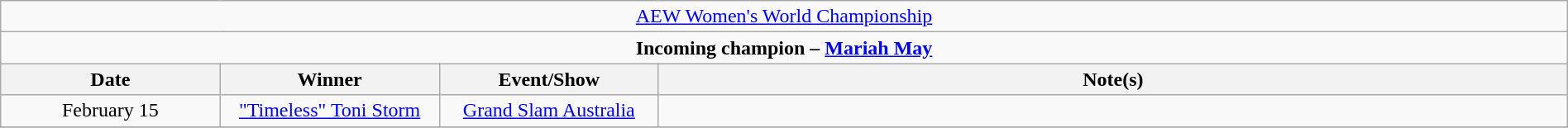<table class="wikitable" style="text-align:center; width:100%;">
<tr>
<td colspan="4" style="text-align: center;"><a href='#'>AEW Women's World Championship</a></td>
</tr>
<tr>
<td colspan="4" style="text-align: center;"><strong>Incoming champion – <a href='#'>Mariah May</a></strong></td>
</tr>
<tr>
<th width="14%">Date</th>
<th width="14%">Winner</th>
<th width="14%">Event/Show</th>
<th width="58%">Note(s)</th>
</tr>
<tr>
<td>February 15</td>
<td><a href='#'>"Timeless" Toni Storm</a></td>
<td><a href='#'>Grand Slam Australia</a></td>
<td></td>
</tr>
<tr>
</tr>
</table>
